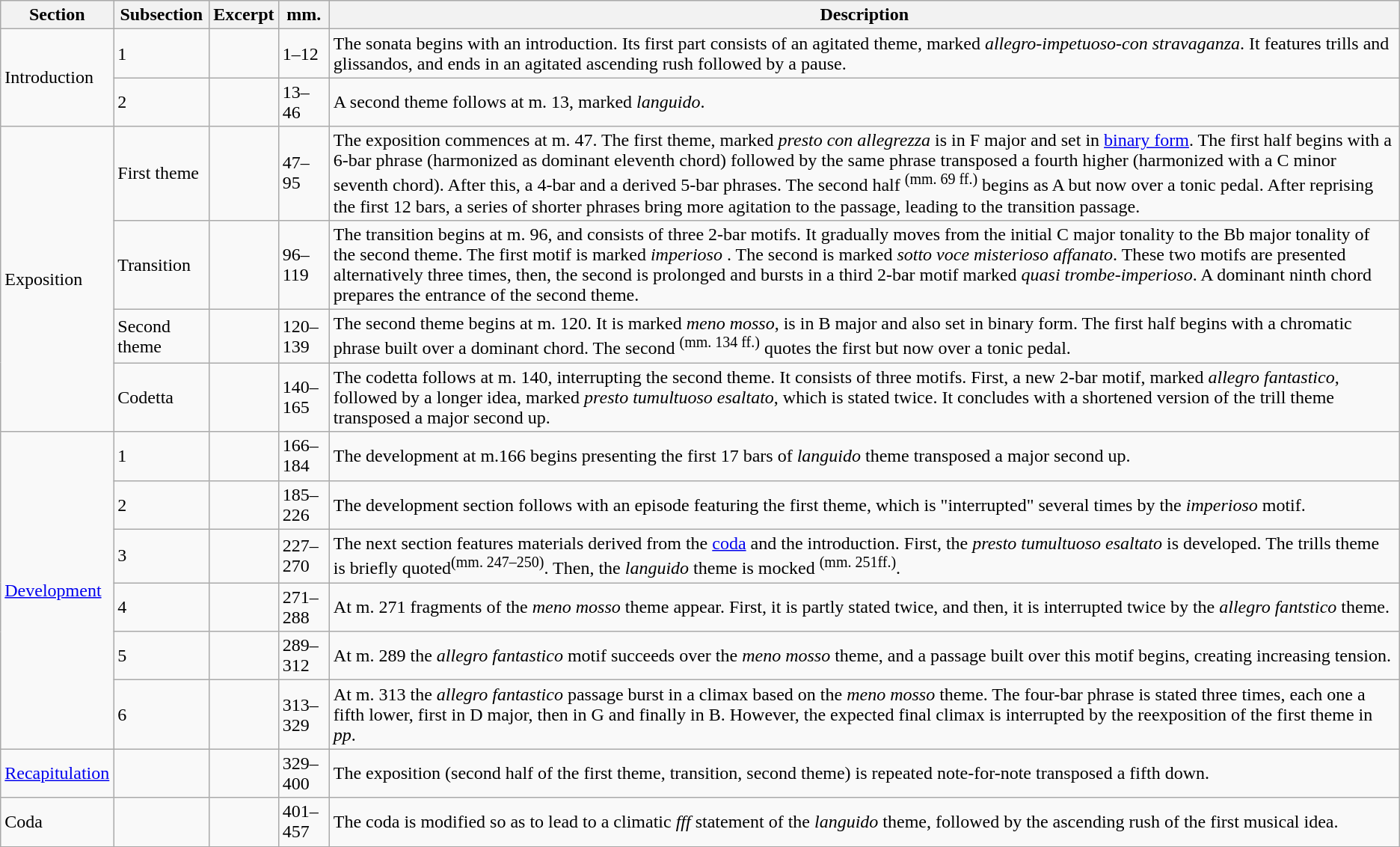<table class="wikitable">
<tr>
<th>Section</th>
<th>Subsection</th>
<th>Excerpt</th>
<th>mm.</th>
<th>Description</th>
</tr>
<tr>
<td rowspan="2">Introduction</td>
<td>1</td>
<td></td>
<td>1–12</td>
<td>The sonata begins with an introduction. Its first part consists of an agitated theme, marked <em>allegro-impetuoso-con stravaganza</em>. It features trills and glissandos, and ends in an agitated ascending rush followed by a pause.</td>
</tr>
<tr>
<td>2</td>
<td></td>
<td>13–46</td>
<td>A second theme follows at m. 13, marked <em>languido</em>.</td>
</tr>
<tr>
<td rowspan="4">Exposition</td>
<td>First theme</td>
<td></td>
<td>47–95</td>
<td>The exposition commences at m. 47. The first theme, marked <em>presto con allegrezza</em> is in F major and set in <a href='#'>binary form</a>. The first half begins with a 6-bar phrase (harmonized as dominant eleventh chord) followed by the same phrase transposed a fourth higher (harmonized with a C minor seventh chord). After this, a 4-bar and a derived 5-bar phrases. The second half <sup>(mm. 69 ff.)</sup> begins as A but now over a tonic pedal. After reprising the first 12 bars, a series of shorter phrases bring more agitation to the passage, leading to the transition passage.</td>
</tr>
<tr>
<td>Transition</td>
<td><br></td>
<td>96–119</td>
<td>The transition begins at m. 96, and consists of three 2-bar motifs. It gradually moves from the initial C major tonality to the Bb major tonality of the second theme. The first motif is marked <em>imperioso</em> . The second is marked <em>sotto voce misterioso affanato</em>. These two motifs are presented alternatively three times, then, the second is prolonged and bursts in a third 2-bar motif marked <em>quasi trombe-imperioso</em>. A dominant ninth chord prepares the entrance of the second theme.</td>
</tr>
<tr>
<td>Second theme</td>
<td></td>
<td>120–139</td>
<td>The second theme begins at m. 120. It is marked <em>meno mosso</em>, is in B major and also set in binary form. The first half begins with a chromatic phrase built over a dominant chord. The second <sup>(mm. 134 ff.)</sup> quotes the first but now over a tonic pedal.</td>
</tr>
<tr>
<td>Codetta</td>
<td></td>
<td>140–165</td>
<td>The codetta follows at m. 140, interrupting the second theme. It consists of three motifs. First, a new 2-bar motif, marked <em>allegro fantastico</em>, followed by a longer idea, marked <em>presto tumultuoso esaltato</em>, which is stated twice. It concludes with a shortened version of the trill theme transposed a major second up.</td>
</tr>
<tr>
<td rowspan="6"><a href='#'>Development</a></td>
<td>1</td>
<td></td>
<td>166–184</td>
<td>The development at m.166 begins presenting the first 17 bars of <em>languido</em> theme transposed a major second up.</td>
</tr>
<tr>
<td>2</td>
<td></td>
<td>185–226</td>
<td>The development section follows with an episode featuring the first theme, which is "interrupted" several times by the <em>imperioso</em> motif.</td>
</tr>
<tr>
<td>3</td>
<td><br></td>
<td>227–270</td>
<td>The next section features materials derived from the <a href='#'>coda</a> and the introduction. First, the <em>presto tumultuoso esaltato</em> is developed. The trills theme is briefly quoted<sup>(mm. 247–250)</sup>. Then, the <em>languido</em> theme is mocked <sup>(mm. 251ff.)</sup>.</td>
</tr>
<tr>
<td>4</td>
<td><br></td>
<td>271–288</td>
<td>At m. 271 fragments of the <em>meno mosso</em> theme appear. First, it is partly stated twice, and then, it is interrupted twice by the <em>allegro fantstico</em> theme.</td>
</tr>
<tr>
<td>5</td>
<td></td>
<td>289–312</td>
<td>At m. 289 the <em>allegro fantastico</em> motif succeeds over the <em>meno mosso</em> theme, and a passage built over this motif begins, creating increasing tension.</td>
</tr>
<tr>
<td>6</td>
<td></td>
<td>313–329</td>
<td>At m. 313 the <em>allegro fantastico</em> passage burst in a climax based on the <em>meno mosso</em> theme. The four-bar phrase is stated three times, each one a fifth lower, first in D major, then in G and finally in B. However, the expected final climax is interrupted by the reexposition of the first theme in <em>pp</em>.</td>
</tr>
<tr>
<td rowspan="1"><a href='#'>Recapitulation</a></td>
<td></td>
<td></td>
<td>329–400</td>
<td>The exposition (second half of the first theme, transition, second theme) is repeated note-for-note transposed a fifth down.</td>
</tr>
<tr>
<td rowspan="1">Coda</td>
<td></td>
<td></td>
<td>401–457</td>
<td>The coda is modified so as to lead to a climatic <em>fff</em> statement of the <em>languido</em> theme, followed by the ascending rush of the first musical idea.</td>
</tr>
<tr>
</tr>
</table>
